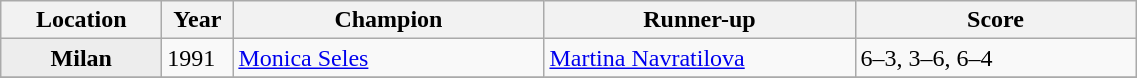<table class="wikitable">
<tr>
<th style="width:100px">Location</th>
<th style="width:40px">Year</th>
<th style="width:200px">Champion</th>
<th style="width:200px">Runner-up</th>
<th style="width:180px">Score</th>
</tr>
<tr>
<th rowspan="1" style="background:#ededed">Milan</th>
<td>1991</td>
<td> <a href='#'>Monica Seles</a></td>
<td> <a href='#'>Martina Navratilova</a></td>
<td>6–3, 3–6, 6–4</td>
</tr>
<tr>
</tr>
</table>
